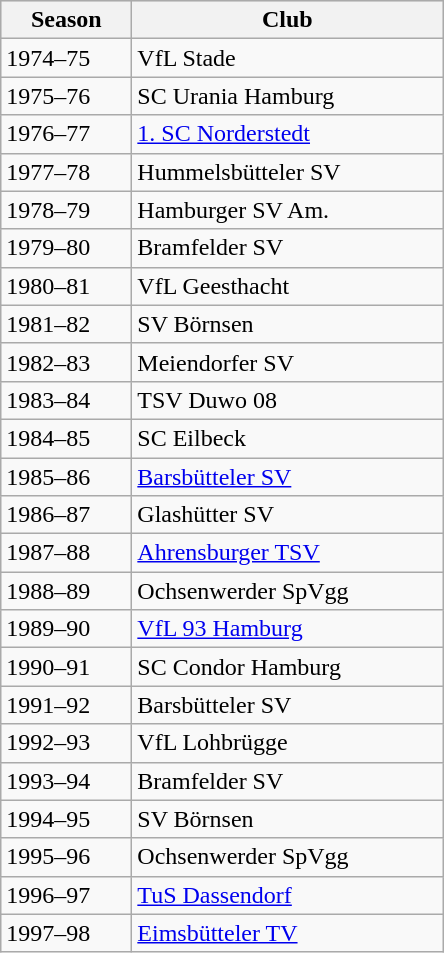<table class="wikitable">
<tr align="center" bgcolor="#dfdfdf">
<th width="80">Season</th>
<th width="200">Club</th>
</tr>
<tr>
<td>1974–75</td>
<td>VfL Stade</td>
</tr>
<tr>
<td>1975–76</td>
<td>SC Urania Hamburg</td>
</tr>
<tr>
<td>1976–77</td>
<td><a href='#'>1. SC Norderstedt</a></td>
</tr>
<tr>
<td>1977–78</td>
<td>Hummelsbütteler SV</td>
</tr>
<tr>
<td>1978–79</td>
<td>Hamburger SV Am.</td>
</tr>
<tr>
<td>1979–80</td>
<td>Bramfelder SV</td>
</tr>
<tr>
<td>1980–81</td>
<td>VfL Geesthacht</td>
</tr>
<tr>
<td>1981–82</td>
<td>SV Börnsen</td>
</tr>
<tr>
<td>1982–83</td>
<td>Meiendorfer SV</td>
</tr>
<tr>
<td>1983–84</td>
<td>TSV Duwo 08</td>
</tr>
<tr>
<td>1984–85</td>
<td>SC Eilbeck</td>
</tr>
<tr>
<td>1985–86</td>
<td><a href='#'>Barsbütteler SV</a></td>
</tr>
<tr>
<td>1986–87</td>
<td>Glashütter SV</td>
</tr>
<tr>
<td>1987–88</td>
<td><a href='#'>Ahrensburger TSV</a></td>
</tr>
<tr>
<td>1988–89</td>
<td>Ochsenwerder SpVgg</td>
</tr>
<tr>
<td>1989–90</td>
<td><a href='#'>VfL 93 Hamburg</a></td>
</tr>
<tr>
<td>1990–91</td>
<td>SC Condor Hamburg</td>
</tr>
<tr>
<td>1991–92</td>
<td>Barsbütteler SV</td>
</tr>
<tr>
<td>1992–93</td>
<td>VfL Lohbrügge</td>
</tr>
<tr>
<td>1993–94</td>
<td>Bramfelder SV</td>
</tr>
<tr>
<td>1994–95</td>
<td>SV Börnsen</td>
</tr>
<tr>
<td>1995–96</td>
<td>Ochsenwerder SpVgg</td>
</tr>
<tr>
<td>1996–97</td>
<td><a href='#'>TuS Dassendorf</a></td>
</tr>
<tr>
<td>1997–98</td>
<td><a href='#'>Eimsbütteler TV</a></td>
</tr>
</table>
